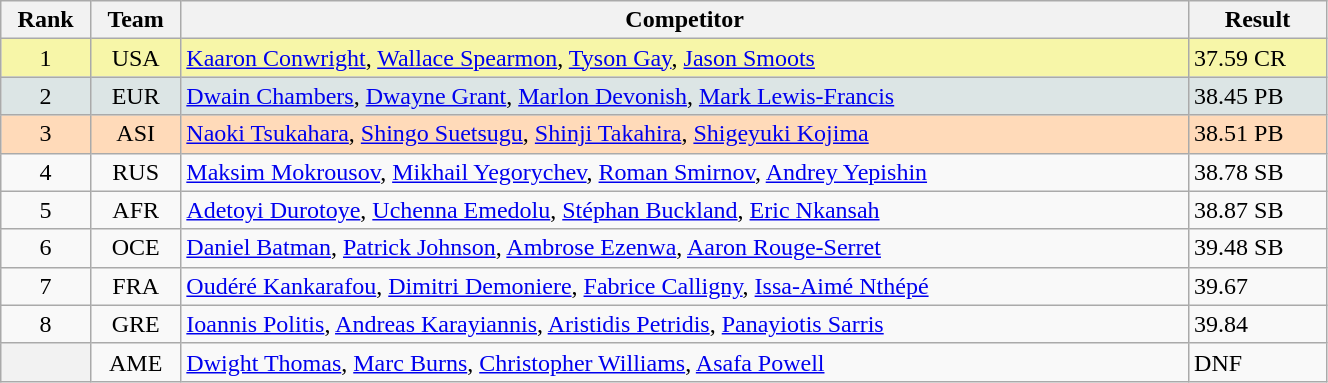<table class="wikitable" width=70% style=text-align:center>
<tr>
<th>Rank</th>
<th>Team</th>
<th>Competitor</th>
<th>Result</th>
</tr>
<tr bgcolor="#F7F6A8">
<td>1</td>
<td>USA</td>
<td align="left"><a href='#'>Kaaron Conwright</a>, <a href='#'>Wallace Spearmon</a>, <a href='#'>Tyson Gay</a>, <a href='#'>Jason Smoots</a></td>
<td align="left">37.59 CR</td>
</tr>
<tr bgcolor="#DCE5E5">
<td>2</td>
<td>EUR</td>
<td align="left"><a href='#'>Dwain Chambers</a>, <a href='#'>Dwayne Grant</a>, <a href='#'>Marlon Devonish</a>, <a href='#'>Mark Lewis-Francis</a></td>
<td align="left">38.45 PB</td>
</tr>
<tr bgcolor="#FFDAB9">
<td>3</td>
<td>ASI</td>
<td align="left"><a href='#'>Naoki Tsukahara</a>, <a href='#'>Shingo Suetsugu</a>, <a href='#'>Shinji Takahira</a>, <a href='#'>Shigeyuki Kojima</a></td>
<td align="left">38.51 PB</td>
</tr>
<tr>
<td>4</td>
<td>RUS</td>
<td align="left"><a href='#'>Maksim Mokrousov</a>, <a href='#'>Mikhail Yegorychev</a>, <a href='#'>Roman Smirnov</a>, <a href='#'>Andrey Yepishin</a></td>
<td align="left">38.78 SB</td>
</tr>
<tr>
<td>5</td>
<td>AFR</td>
<td align="left"><a href='#'>Adetoyi Durotoye</a>, <a href='#'>Uchenna Emedolu</a>, <a href='#'>Stéphan Buckland</a>, <a href='#'>Eric Nkansah</a></td>
<td align="left">38.87 SB</td>
</tr>
<tr>
<td>6</td>
<td>OCE</td>
<td align="left"><a href='#'>Daniel Batman</a>, <a href='#'>Patrick Johnson</a>, <a href='#'>Ambrose Ezenwa</a>, <a href='#'>Aaron Rouge-Serret</a></td>
<td align="left">39.48 SB</td>
</tr>
<tr>
<td>7</td>
<td>FRA</td>
<td align="left"><a href='#'>Oudéré Kankarafou</a>, <a href='#'>Dimitri Demoniere</a>, <a href='#'>Fabrice Calligny</a>, <a href='#'>Issa-Aimé Nthépé</a></td>
<td align="left">39.67</td>
</tr>
<tr>
<td>8</td>
<td>GRE</td>
<td align="left"><a href='#'>Ioannis Politis</a>, <a href='#'>Andreas Karayiannis</a>, <a href='#'>Aristidis Petridis</a>, <a href='#'>Panayiotis Sarris</a></td>
<td align="left">39.84</td>
</tr>
<tr>
<th></th>
<td>AME</td>
<td align="left"><a href='#'>Dwight Thomas</a>, <a href='#'>Marc Burns</a>, <a href='#'>Christopher Williams</a>, <a href='#'>Asafa Powell</a></td>
<td align="left">DNF</td>
</tr>
</table>
